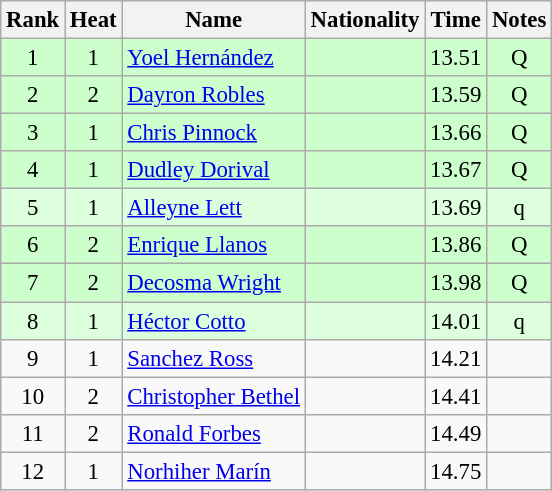<table class="wikitable sortable" style="text-align:center; font-size:95%">
<tr>
<th>Rank</th>
<th>Heat</th>
<th>Name</th>
<th>Nationality</th>
<th>Time</th>
<th>Notes</th>
</tr>
<tr bgcolor=ccffcc>
<td>1</td>
<td>1</td>
<td align=left><a href='#'>Yoel Hernández</a></td>
<td align=left></td>
<td>13.51</td>
<td>Q</td>
</tr>
<tr bgcolor=ccffcc>
<td>2</td>
<td>2</td>
<td align=left><a href='#'>Dayron Robles</a></td>
<td align=left></td>
<td>13.59</td>
<td>Q</td>
</tr>
<tr bgcolor=ccffcc>
<td>3</td>
<td>1</td>
<td align=left><a href='#'>Chris Pinnock</a></td>
<td align=left></td>
<td>13.66</td>
<td>Q</td>
</tr>
<tr bgcolor=ccffcc>
<td>4</td>
<td>1</td>
<td align=left><a href='#'>Dudley Dorival</a></td>
<td align=left></td>
<td>13.67</td>
<td>Q</td>
</tr>
<tr bgcolor=ddffdd>
<td>5</td>
<td>1</td>
<td align=left><a href='#'>Alleyne Lett</a></td>
<td align=left></td>
<td>13.69</td>
<td>q</td>
</tr>
<tr bgcolor=ccffcc>
<td>6</td>
<td>2</td>
<td align=left><a href='#'>Enrique Llanos</a></td>
<td align=left></td>
<td>13.86</td>
<td>Q</td>
</tr>
<tr bgcolor=ccffcc>
<td>7</td>
<td>2</td>
<td align=left><a href='#'>Decosma Wright</a></td>
<td align=left></td>
<td>13.98</td>
<td>Q</td>
</tr>
<tr bgcolor=ddffdd>
<td>8</td>
<td>1</td>
<td align=left><a href='#'>Héctor Cotto</a></td>
<td align=left></td>
<td>14.01</td>
<td>q</td>
</tr>
<tr>
<td>9</td>
<td>1</td>
<td align=left><a href='#'>Sanchez Ross</a></td>
<td align=left></td>
<td>14.21</td>
<td></td>
</tr>
<tr>
<td>10</td>
<td>2</td>
<td align=left><a href='#'>Christopher Bethel</a></td>
<td align=left></td>
<td>14.41</td>
<td></td>
</tr>
<tr>
<td>11</td>
<td>2</td>
<td align=left><a href='#'>Ronald Forbes</a></td>
<td align=left></td>
<td>14.49</td>
<td></td>
</tr>
<tr>
<td>12</td>
<td>1</td>
<td align=left><a href='#'>Norhiher Marín</a></td>
<td align=left></td>
<td>14.75</td>
<td></td>
</tr>
</table>
